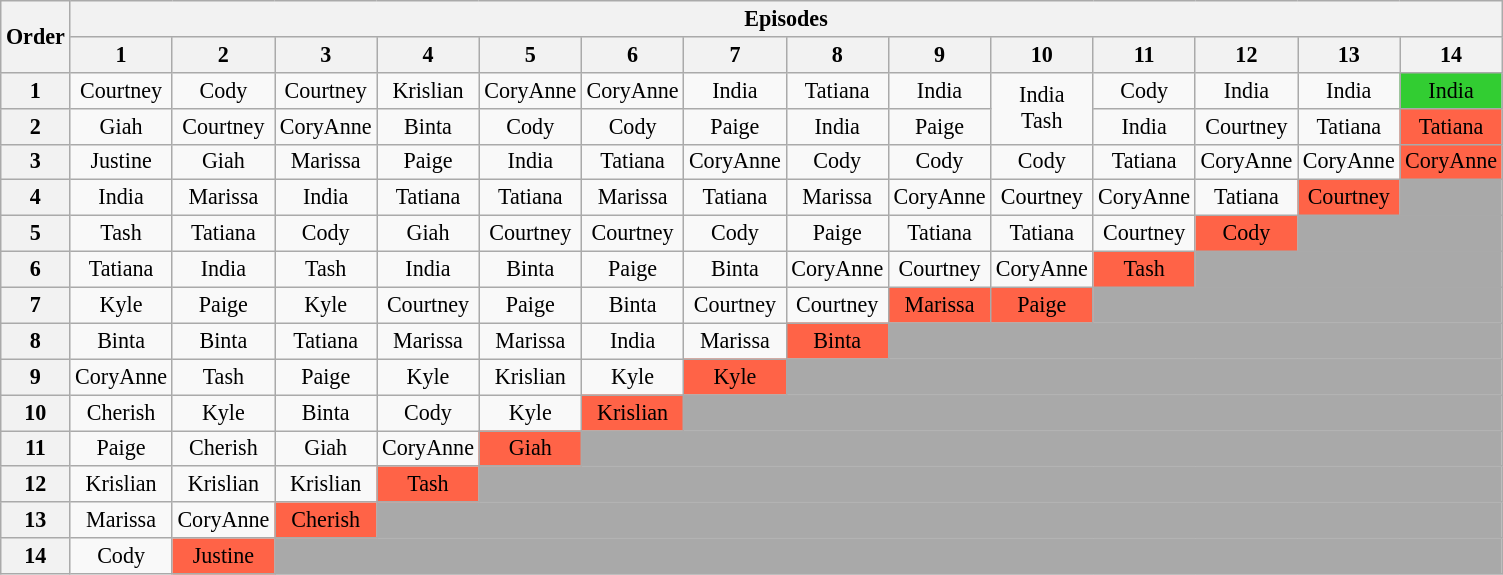<table class="wikitable" style="text-align:center; font-size:92%">
<tr>
<th rowspan="2">Order</th>
<th colspan="15">Episodes</th>
</tr>
<tr>
<th>1</th>
<th>2</th>
<th>3</th>
<th>4</th>
<th>5</th>
<th>6</th>
<th>7</th>
<th>8</th>
<th>9</th>
<th>10</th>
<th>11</th>
<th>12</th>
<th>13</th>
<th>14</th>
</tr>
<tr>
<th>1</th>
<td>Courtney</td>
<td>Cody</td>
<td>Courtney</td>
<td>Krislian</td>
<td>CoryAnne</td>
<td>CoryAnne</td>
<td>India</td>
<td>Tatiana</td>
<td>India</td>
<td rowspan="2">India<br>Tash</td>
<td>Cody</td>
<td>India</td>
<td>India</td>
<td style="background:limegreen;">India</td>
</tr>
<tr>
<th>2</th>
<td>Giah</td>
<td>Courtney</td>
<td>CoryAnne</td>
<td>Binta</td>
<td>Cody</td>
<td>Cody</td>
<td>Paige</td>
<td>India</td>
<td>Paige</td>
<td>India</td>
<td>Courtney</td>
<td>Tatiana</td>
<td style="background:tomato;">Tatiana</td>
</tr>
<tr>
<th>3</th>
<td>Justine</td>
<td>Giah</td>
<td>Marissa</td>
<td>Paige</td>
<td>India</td>
<td>Tatiana</td>
<td>CoryAnne</td>
<td>Cody</td>
<td>Cody</td>
<td>Cody</td>
<td>Tatiana</td>
<td>CoryAnne</td>
<td>CoryAnne</td>
<td style="background:tomato;">CoryAnne</td>
</tr>
<tr>
<th>4</th>
<td>India</td>
<td>Marissa</td>
<td>India</td>
<td>Tatiana</td>
<td>Tatiana</td>
<td>Marissa</td>
<td>Tatiana</td>
<td>Marissa</td>
<td>CoryAnne</td>
<td>Courtney</td>
<td>CoryAnne</td>
<td>Tatiana</td>
<td style="background:tomato;">Courtney</td>
<td style="background:darkgray;"></td>
</tr>
<tr>
<th>5</th>
<td>Tash</td>
<td>Tatiana</td>
<td>Cody</td>
<td>Giah</td>
<td>Courtney</td>
<td>Courtney</td>
<td>Cody</td>
<td>Paige</td>
<td>Tatiana</td>
<td>Tatiana</td>
<td>Courtney</td>
<td style="background:tomato;">Cody</td>
<td colspan="3" style="background:darkgray"></td>
</tr>
<tr>
<th>6</th>
<td>Tatiana</td>
<td>India</td>
<td>Tash</td>
<td>India</td>
<td>Binta</td>
<td>Paige</td>
<td>Binta</td>
<td>CoryAnne</td>
<td>Courtney</td>
<td>CoryAnne</td>
<td style="background:tomato;">Tash</td>
<td colspan="4" style="background:darkgray"></td>
</tr>
<tr>
<th>7</th>
<td>Kyle</td>
<td>Paige</td>
<td>Kyle</td>
<td>Courtney</td>
<td>Paige</td>
<td>Binta</td>
<td>Courtney</td>
<td>Courtney</td>
<td style="background:tomato;">Marissa</td>
<td style="background:tomato;">Paige</td>
<td colspan="5" style="background:darkgray"></td>
</tr>
<tr>
<th>8</th>
<td>Binta</td>
<td>Binta</td>
<td>Tatiana</td>
<td>Marissa</td>
<td>Marissa</td>
<td>India</td>
<td>Marissa</td>
<td style="background:tomato;">Binta</td>
<td colspan="8" style="background:darkgray"></td>
</tr>
<tr>
<th>9</th>
<td>CoryAnne</td>
<td>Tash</td>
<td>Paige</td>
<td>Kyle</td>
<td>Krislian</td>
<td>Kyle</td>
<td style="background:tomato;">Kyle</td>
<td colspan="9" style="background:darkgray"></td>
</tr>
<tr>
<th>10</th>
<td>Cherish</td>
<td>Kyle</td>
<td>Binta</td>
<td>Cody</td>
<td>Kyle</td>
<td style="background:tomato;">Krislian</td>
<td colspan="10" style="background:darkgray"></td>
</tr>
<tr>
<th>11</th>
<td>Paige</td>
<td>Cherish</td>
<td>Giah</td>
<td>CoryAnne</td>
<td style="background:tomato;">Giah</td>
<td colspan="11" style="background:darkgray"></td>
</tr>
<tr>
<th>12</th>
<td>Krislian</td>
<td>Krislian</td>
<td>Krislian</td>
<td style="background:tomato;">Tash</td>
<td colspan="12" style="background:darkgray"></td>
</tr>
<tr>
<th>13</th>
<td>Marissa</td>
<td>CoryAnne</td>
<td style="background:tomato;">Cherish</td>
<td colspan="13" style="background:darkgray"></td>
</tr>
<tr>
<th>14</th>
<td>Cody</td>
<td style="background:tomato;">Justine</td>
<td colspan="14" style="background:darkgray"></td>
</tr>
</table>
